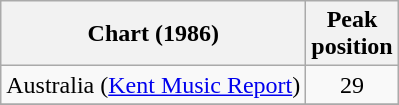<table class="wikitable sortable">
<tr>
<th>Chart (1986)</th>
<th>Peak<br>position</th>
</tr>
<tr>
<td>Australia (<a href='#'>Kent Music Report</a>)</td>
<td align="center">29</td>
</tr>
<tr>
</tr>
</table>
